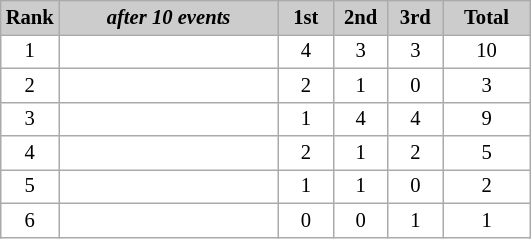<table class="wikitable plainrowheaders" style="background:#fff; font-size:86%; line-height:16px; border:grey solid 1px; border-collapse:collapse;">
<tr style="background:#ccc; text-align:center;">
<th style="background:#ccc;">Rank</th>
<th style="background:#ccc;" width="140"><em>after 10 events</em></th>
<th style="background:#ccc;" width="30">1st</th>
<th style="background:#ccc;" width="30">2nd</th>
<th style="background:#ccc;" width="30">3rd</th>
<th style="background:#ccc;" width="52">Total</th>
</tr>
<tr align=center>
<td>1</td>
<td align=left></td>
<td>4</td>
<td>3</td>
<td>3</td>
<td>10</td>
</tr>
<tr align=center>
<td>2</td>
<td align=left></td>
<td>2</td>
<td>1</td>
<td>0</td>
<td>3</td>
</tr>
<tr align=center>
<td>3</td>
<td align=left></td>
<td>1</td>
<td>4</td>
<td>4</td>
<td>9</td>
</tr>
<tr align=center>
<td>4</td>
<td align=left></td>
<td>2</td>
<td>1</td>
<td>2</td>
<td>5</td>
</tr>
<tr align=center>
<td>5</td>
<td align=left></td>
<td>1</td>
<td>1</td>
<td>0</td>
<td>2</td>
</tr>
<tr align=center>
<td>6</td>
<td align=left></td>
<td>0</td>
<td>0</td>
<td>1</td>
<td>1</td>
</tr>
</table>
